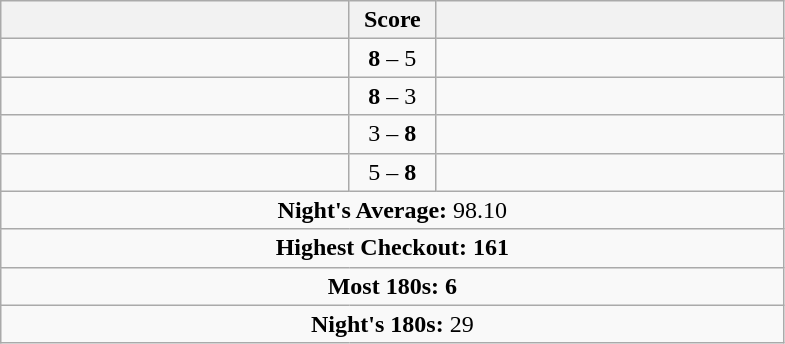<table class=wikitable style="text-align:center">
<tr>
<th width=225></th>
<th width=50>Score</th>
<th width=225></th>
</tr>
<tr align=left>
<td align=right></td>
<td align=center><strong>8</strong> – 5</td>
<td></td>
</tr>
<tr align=left>
<td align=right></td>
<td align=center><strong>8</strong> – 3</td>
<td></td>
</tr>
<tr align=left>
<td align=right></td>
<td align=center>3 – <strong>8</strong></td>
<td></td>
</tr>
<tr align=left>
<td align=right></td>
<td align=center>5 – <strong>8</strong></td>
<td></td>
</tr>
<tr align=center>
<td colspan="3"><strong>Night's Average:</strong> 98.10</td>
</tr>
<tr align=center>
<td colspan="3"><strong>Highest Checkout:</strong>  <strong>161</strong></td>
</tr>
<tr align=center>
<td colspan="3"><strong>Most 180s:</strong>  <strong>6</strong></td>
</tr>
<tr align=center>
<td colspan="3"><strong>Night's 180s:</strong> 29</td>
</tr>
</table>
